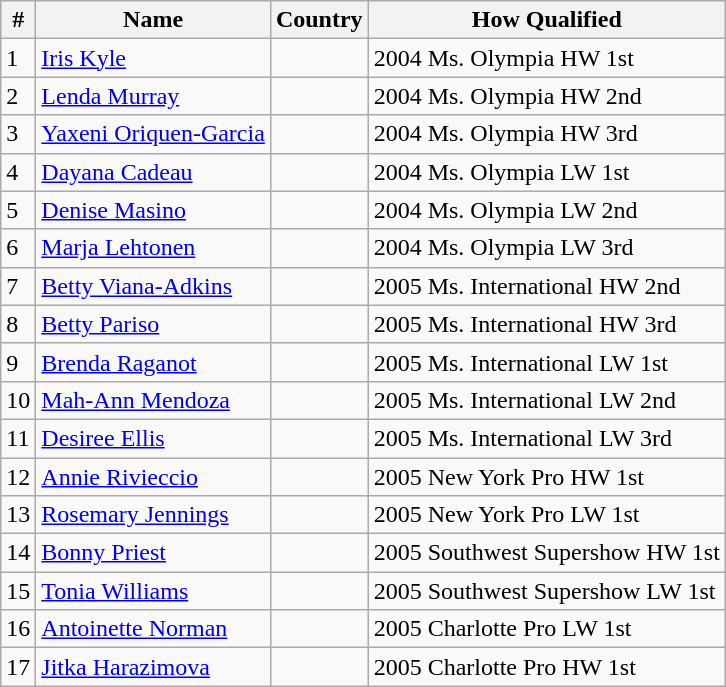<table class="wikitable">
<tr>
<th>#</th>
<th>Name</th>
<th>Country</th>
<th>How Qualified</th>
</tr>
<tr>
<td>1</td>
<td><a href='#'>Iris Kyle</a></td>
<td></td>
<td>2004 Ms. Olympia HW 1st</td>
</tr>
<tr>
<td>2</td>
<td><a href='#'>Lenda Murray</a></td>
<td></td>
<td>2004 Ms. Olympia HW 2nd</td>
</tr>
<tr>
<td>3</td>
<td><a href='#'>Yaxeni Oriquen-Garcia</a></td>
<td></td>
<td>2004 Ms. Olympia HW 3rd</td>
</tr>
<tr>
<td>4</td>
<td><a href='#'>Dayana Cadeau</a></td>
<td></td>
<td>2004 Ms. Olympia LW 1st</td>
</tr>
<tr>
<td>5</td>
<td><a href='#'>Denise Masino</a></td>
<td></td>
<td>2004 Ms. Olympia LW 2nd</td>
</tr>
<tr>
<td>6</td>
<td><a href='#'>Marja Lehtonen</a></td>
<td></td>
<td>2004 Ms. Olympia LW 3rd</td>
</tr>
<tr>
<td>7</td>
<td><a href='#'>Betty Viana-Adkins</a></td>
<td></td>
<td>2005 Ms. International HW 2nd</td>
</tr>
<tr>
<td>8</td>
<td><a href='#'>Betty Pariso</a></td>
<td></td>
<td>2005 Ms. International HW 3rd</td>
</tr>
<tr>
<td>9</td>
<td><a href='#'>Brenda Raganot</a></td>
<td></td>
<td>2005 Ms. International LW 1st</td>
</tr>
<tr>
<td>10</td>
<td><a href='#'>Mah-Ann Mendoza</a></td>
<td></td>
<td>2005 Ms. International LW 2nd</td>
</tr>
<tr>
<td>11</td>
<td><a href='#'>Desiree Ellis</a></td>
<td></td>
<td>2005 Ms. International LW 3rd</td>
</tr>
<tr>
<td>12</td>
<td><a href='#'>Annie Rivieccio</a></td>
<td></td>
<td>2005 New York Pro HW 1st</td>
</tr>
<tr>
<td>13</td>
<td><a href='#'>Rosemary Jennings</a></td>
<td></td>
<td>2005 New York Pro LW 1st</td>
</tr>
<tr>
<td>14</td>
<td><a href='#'>Bonny Priest</a></td>
<td></td>
<td>2005 Southwest Supershow HW 1st</td>
</tr>
<tr>
<td>15</td>
<td><a href='#'>Tonia Williams</a></td>
<td></td>
<td>2005 Southwest Supershow LW 1st</td>
</tr>
<tr>
<td>16</td>
<td><a href='#'>Antoinette Norman</a></td>
<td></td>
<td>2005 Charlotte Pro LW 1st</td>
</tr>
<tr>
<td>17</td>
<td><a href='#'>Jitka Harazimova</a></td>
<td></td>
<td>2005 Charlotte Pro HW 1st</td>
</tr>
</table>
